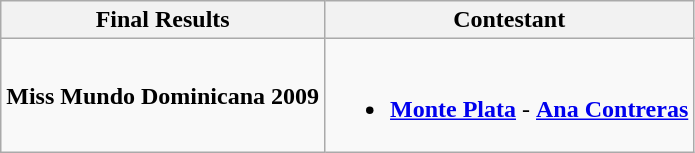<table class="wikitable">
<tr>
<th>Final Results</th>
<th>Contestant</th>
</tr>
<tr>
<td><strong>Miss Mundo Dominicana 2009</strong></td>
<td><br><ul><li><strong><a href='#'>Monte Plata</a></strong> - <strong><a href='#'>Ana Contreras</a></strong></li></ul></td>
</tr>
</table>
